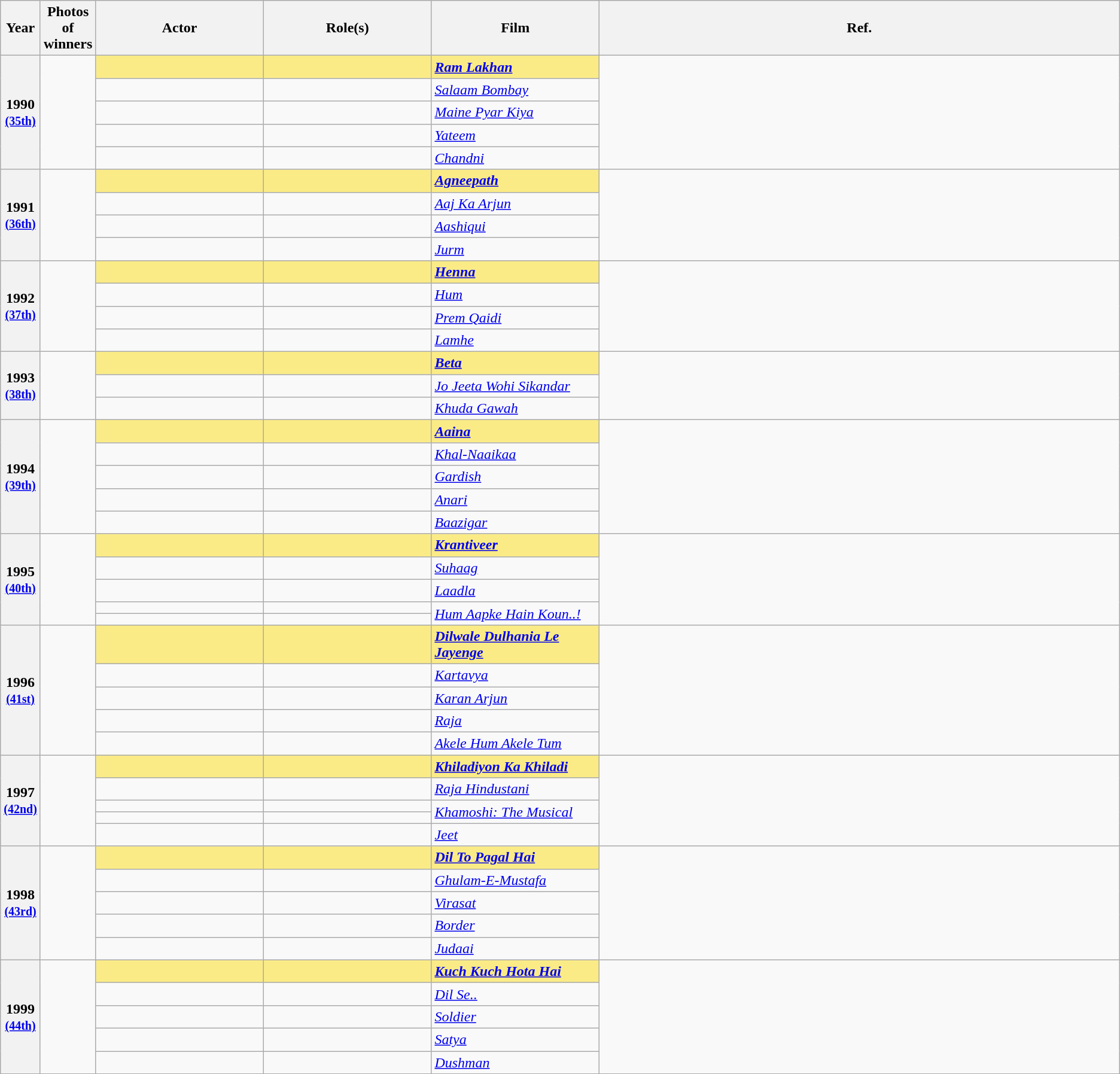<table class="wikitable sortable" style="text-align:left;">
<tr>
<th scope="col" style="width:3%; text-align:center;">Year</th>
<th scope="col" style="width:3%;text-align:center;">Photos of winners</th>
<th scope="col" style="width:15%;text-align:center;">Actor</th>
<th scope="col" style="width:15%;text-align:center;">Role(s)</th>
<th scope="col" style="width:15%;text-align:center;">Film</th>
<th>Ref.</th>
</tr>
<tr>
<th scope="row" rowspan=5 style="text-align:center">1990 <br><small><a href='#'>(35th)</a> </small></th>
<td rowspan=5 style="text-align:center"></td>
<td style="background:#FAEB86;"><strong></strong> </td>
<td style="background:#FAEB86;"><strong></strong></td>
<td style="background:#FAEB86;"><strong><em><a href='#'>Ram Lakhan</a></em></strong></td>
<td rowspan="5"></td>
</tr>
<tr>
<td></td>
<td></td>
<td><em><a href='#'>Salaam Bombay</a></em></td>
</tr>
<tr>
<td></td>
<td></td>
<td><em><a href='#'>Maine Pyar Kiya</a></em></td>
</tr>
<tr>
<td></td>
<td></td>
<td><em><a href='#'>Yateem</a></em></td>
</tr>
<tr>
<td></td>
<td></td>
<td><em><a href='#'>Chandni</a></em></td>
</tr>
<tr>
<th scope="row" rowspan=4 style="text-align:center">1991 <br><small><a href='#'>(36th)</a> </small></th>
<td rowspan=4 style="text-align:center"></td>
<td style="background:#FAEB86;"><strong></strong> </td>
<td style="background:#FAEB86;"><strong></strong></td>
<td style="background:#FAEB86;"><strong><em><a href='#'>Agneepath</a></em></strong></td>
<td rowspan="4"></td>
</tr>
<tr>
<td></td>
<td></td>
<td><em><a href='#'>Aaj Ka Arjun</a></em></td>
</tr>
<tr>
<td></td>
<td></td>
<td><em><a href='#'>Aashiqui</a></em></td>
</tr>
<tr>
<td></td>
<td></td>
<td><em><a href='#'>Jurm</a></em></td>
</tr>
<tr>
<th scope="row" rowspan=4 style="text-align:center">1992<br><small><a href='#'>(37th)</a></small></th>
<td rowspan=4 style="text-align:center"></td>
<td style="background:#FAEB86;"><strong></strong> </td>
<td style="background:#FAEB86;"><strong></strong></td>
<td style="background:#FAEB86;"><strong><em><a href='#'>Henna</a></em></strong></td>
<td rowspan="4"></td>
</tr>
<tr>
<td></td>
<td></td>
<td><em><a href='#'>Hum</a></em></td>
</tr>
<tr>
<td></td>
<td></td>
<td><em><a href='#'>Prem Qaidi</a></em></td>
</tr>
<tr>
<td></td>
<td></td>
<td><em><a href='#'>Lamhe</a></em></td>
</tr>
<tr>
<th scope="row" rowspan=3 style="text-align:center">1993 <br><small><a href='#'>(38th)</a> </small></th>
<td rowspan=3 style="text-align:center"></td>
<td style="background:#FAEB86;"><strong></strong> </td>
<td style="background:#FAEB86;"><strong></strong></td>
<td style="background:#FAEB86;"><strong><em><a href='#'>Beta</a></em></strong></td>
<td rowspan="3"></td>
</tr>
<tr>
<td></td>
<td></td>
<td><em><a href='#'>Jo Jeeta Wohi Sikandar</a></em></td>
</tr>
<tr>
<td></td>
<td></td>
<td><em><a href='#'>Khuda Gawah</a></em></td>
</tr>
<tr>
<th scope="row" rowspan=5 style="text-align:center">1994 <br><small><a href='#'>(39th)</a> </small></th>
<td rowspan=5 style="text-align:center"></td>
<td style="background:#FAEB86;"><strong></strong> </td>
<td style="background:#FAEB86;"><strong></strong></td>
<td style="background:#FAEB86;"><strong><em><a href='#'>Aaina</a></em></strong></td>
<td rowspan="5"></td>
</tr>
<tr>
<td></td>
<td></td>
<td><em><a href='#'>Khal-Naaikaa</a></em></td>
</tr>
<tr>
<td></td>
<td></td>
<td><em><a href='#'>Gardish</a></em></td>
</tr>
<tr>
<td></td>
<td></td>
<td><em><a href='#'>Anari</a></em></td>
</tr>
<tr>
<td></td>
<td></td>
<td><em><a href='#'>Baazigar</a></em></td>
</tr>
<tr>
<th scope="row" rowspan=5 style="text-align:center">1995 <br><small><a href='#'>(40th)</a> </small></th>
<td rowspan=5 style="text-align:center"></td>
<td style="background:#FAEB86;"><strong></strong> </td>
<td style="background:#FAEB86;"><strong></strong></td>
<td style="background:#FAEB86;"><strong><em><a href='#'>Krantiveer</a></em></strong></td>
<td rowspan="5"></td>
</tr>
<tr>
<td></td>
<td></td>
<td><em><a href='#'>Suhaag</a></em></td>
</tr>
<tr>
<td></td>
<td></td>
<td><em><a href='#'>Laadla</a></em></td>
</tr>
<tr>
<td></td>
<td></td>
<td rowspan="2"><em><a href='#'>Hum Aapke Hain Koun..!</a></em></td>
</tr>
<tr>
<td></td>
<td></td>
</tr>
<tr>
<th scope="row" rowspan=5 style="text-align:center">1996<br><small><a href='#'>(41st)</a></small></th>
<td rowspan=5 style="text-align:center"></td>
<td style="background:#FAEB86;"><strong></strong> </td>
<td style="background:#FAEB86;"><strong></strong></td>
<td style="background:#FAEB86;"><strong><em><a href='#'>Dilwale Dulhania Le Jayenge</a></em></strong></td>
<td rowspan="5"></td>
</tr>
<tr>
<td></td>
<td></td>
<td><em><a href='#'>Kartavya</a></em></td>
</tr>
<tr>
<td></td>
<td></td>
<td><em><a href='#'>Karan Arjun</a></em></td>
</tr>
<tr>
<td></td>
<td></td>
<td><em><a href='#'>Raja</a></em></td>
</tr>
<tr>
<td></td>
<td></td>
<td><em><a href='#'>Akele Hum Akele Tum</a></em></td>
</tr>
<tr>
<th scope="row" rowspan=5 style="text-align:center">1997<br><small><a href='#'>(42nd)</a></small></th>
<td rowspan=5 style="text-align:center"></td>
<td style="background:#FAEB86;"><strong></strong> </td>
<td style="background:#FAEB86;"><strong></strong></td>
<td style="background:#FAEB86;"><strong><em><a href='#'>Khiladiyon Ka Khiladi</a></em></strong></td>
<td rowspan="5"></td>
</tr>
<tr>
<td></td>
<td></td>
<td><em><a href='#'>Raja Hindustani</a></em></td>
</tr>
<tr>
<td></td>
<td></td>
<td rowspan="2"><em><a href='#'>Khamoshi: The Musical</a></em></td>
</tr>
<tr>
<td></td>
<td></td>
</tr>
<tr>
<td></td>
<td></td>
<td><em><a href='#'>Jeet</a></em></td>
</tr>
<tr>
<th scope="row" rowspan=5 style="text-align:center">1998<br><small><a href='#'>(43rd)</a></small></th>
<td rowspan=5 style="text-align:center"></td>
<td style="background:#FAEB86;"><strong></strong> </td>
<td style="background:#FAEB86;"><strong></strong></td>
<td style="background:#FAEB86;"><strong><em><a href='#'>Dil To Pagal Hai</a></em></strong></td>
<td rowspan="5"></td>
</tr>
<tr>
<td></td>
<td></td>
<td><em><a href='#'>Ghulam-E-Mustafa</a></em></td>
</tr>
<tr>
<td></td>
<td></td>
<td><em><a href='#'>Virasat</a></em></td>
</tr>
<tr>
<td></td>
<td></td>
<td><em><a href='#'>Border</a></em></td>
</tr>
<tr>
<td></td>
<td></td>
<td><em><a href='#'>Judaai</a></em></td>
</tr>
<tr>
<th scope="row" rowspan=5 style="text-align:center">1999<br><small><a href='#'>(44th)</a></small></th>
<td rowspan=5 style="text-align:center"></td>
<td style="background:#FAEB86;"><strong></strong> </td>
<td style="background:#FAEB86;"><strong></strong></td>
<td style="background:#FAEB86;"><strong><em><a href='#'>Kuch Kuch Hota Hai</a></em></strong></td>
<td rowspan="5"></td>
</tr>
<tr>
<td></td>
<td></td>
<td><em><a href='#'>Dil Se..</a></em></td>
</tr>
<tr>
<td></td>
<td></td>
<td><em><a href='#'>Soldier</a></em></td>
</tr>
<tr>
<td></td>
<td></td>
<td><em><a href='#'>Satya</a></em></td>
</tr>
<tr>
<td></td>
<td></td>
<td><em><a href='#'>Dushman</a></em></td>
</tr>
<tr>
</tr>
</table>
